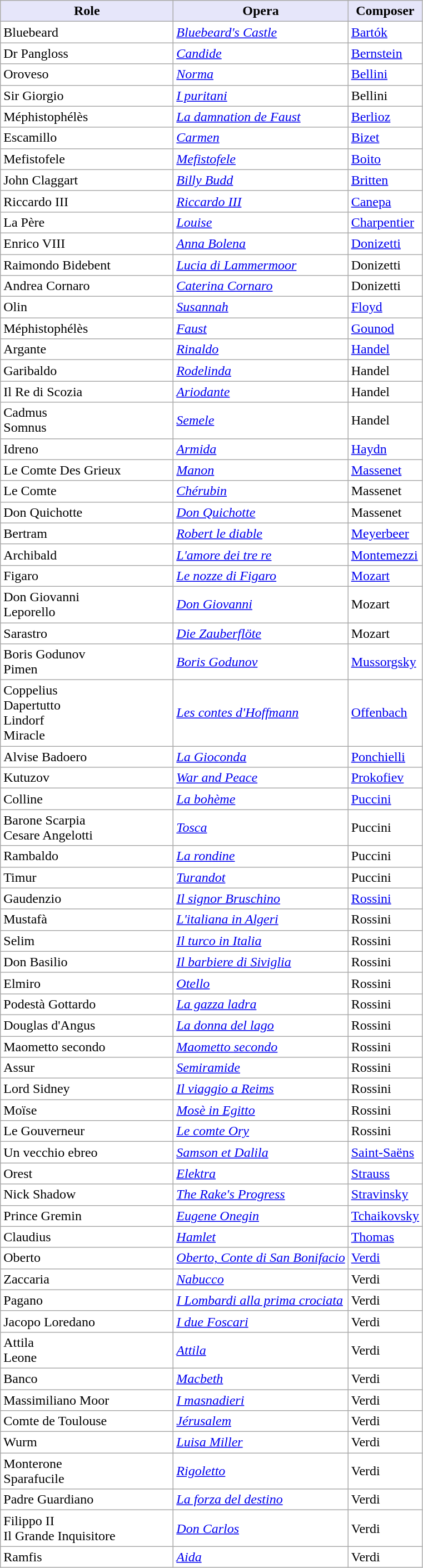<table class="wikitable"  border="0" style="background:#ffffff" align="top" class="sortable wikitable">
<tr>
<th width="200 px" style="background:Lavender; color:Black">Role</th>
<th style="background:Lavender; color:Black">Opera</th>
<th width="70 px" style="background:Lavender; color:Black">Composer</th>
</tr>
<tr>
<td>Bluebeard</td>
<td><em><a href='#'>Bluebeard's Castle</a></em></td>
<td><a href='#'>Bartók</a></td>
</tr>
<tr>
<td>Dr Pangloss</td>
<td><em><a href='#'>Candide</a></em></td>
<td><a href='#'>Bernstein</a></td>
</tr>
<tr>
<td>Oroveso</td>
<td><em><a href='#'>Norma</a></em></td>
<td><a href='#'>Bellini</a></td>
</tr>
<tr>
<td>Sir Giorgio</td>
<td><em><a href='#'>I puritani</a></em></td>
<td>Bellini</td>
</tr>
<tr>
<td>Méphistophélès</td>
<td><em><a href='#'>La damnation de Faust</a></em></td>
<td><a href='#'>Berlioz</a></td>
</tr>
<tr>
<td>Escamillo</td>
<td><em><a href='#'>Carmen</a></em></td>
<td><a href='#'>Bizet</a></td>
</tr>
<tr>
<td>Mefistofele</td>
<td><em><a href='#'>Mefistofele </a></em></td>
<td><a href='#'>Boito</a></td>
</tr>
<tr>
<td>John Claggart</td>
<td><em><a href='#'>Billy Budd</a></em></td>
<td><a href='#'>Britten</a></td>
</tr>
<tr>
<td>Riccardo III</td>
<td><em><a href='#'>Riccardo III</a></em></td>
<td><a href='#'>Canepa</a></td>
</tr>
<tr>
<td>La Père</td>
<td><em><a href='#'>Louise</a></em></td>
<td><a href='#'>Charpentier</a></td>
</tr>
<tr>
<td>Enrico VIII</td>
<td><em><a href='#'>Anna Bolena </a></em></td>
<td><a href='#'>Donizetti</a></td>
</tr>
<tr>
<td>Raimondo Bidebent</td>
<td><em><a href='#'>Lucia di Lammermoor</a></em></td>
<td>Donizetti</td>
</tr>
<tr>
<td>Andrea Cornaro</td>
<td><em><a href='#'>Caterina Cornaro</a></em></td>
<td>Donizetti</td>
</tr>
<tr>
<td>Olin</td>
<td><em><a href='#'>Susannah</a></em></td>
<td><a href='#'>Floyd</a></td>
</tr>
<tr>
<td>Méphistophélès</td>
<td><em><a href='#'>Faust</a></em></td>
<td><a href='#'>Gounod</a></td>
</tr>
<tr>
<td>Argante</td>
<td><em><a href='#'>Rinaldo</a></em></td>
<td><a href='#'>Handel</a></td>
</tr>
<tr>
<td>Garibaldo</td>
<td><em><a href='#'>Rodelinda</a></em></td>
<td>Handel</td>
</tr>
<tr>
<td>Il Re di Scozia</td>
<td><em><a href='#'>Ariodante </a></em></td>
<td>Handel</td>
</tr>
<tr>
<td>Cadmus<br>Somnus</td>
<td><em><a href='#'>Semele</a></em></td>
<td>Handel</td>
</tr>
<tr>
<td>Idreno</td>
<td><em><a href='#'>Armida</a></em></td>
<td><a href='#'>Haydn</a></td>
</tr>
<tr>
<td>Le Comte Des Grieux</td>
<td><em><a href='#'>Manon</a></em></td>
<td><a href='#'>Massenet</a></td>
</tr>
<tr>
<td>Le Comte</td>
<td><em><a href='#'>Chérubin</a></em></td>
<td>Massenet</td>
</tr>
<tr>
<td>Don Quichotte</td>
<td><em><a href='#'>Don Quichotte</a></em></td>
<td>Massenet</td>
</tr>
<tr>
<td>Bertram</td>
<td><em><a href='#'>Robert le diable</a></em></td>
<td><a href='#'>Meyerbeer</a></td>
</tr>
<tr>
<td>Archibald</td>
<td><em><a href='#'>L'amore dei tre re</a></em></td>
<td><a href='#'>Montemezzi</a></td>
</tr>
<tr>
<td>Figaro</td>
<td><em><a href='#'>Le nozze di Figaro</a></em></td>
<td><a href='#'>Mozart</a></td>
</tr>
<tr>
<td>Don Giovanni<br>Leporello</td>
<td><em><a href='#'>Don Giovanni</a></em></td>
<td>Mozart</td>
</tr>
<tr>
<td>Sarastro</td>
<td><em><a href='#'>Die Zauberflöte</a></em></td>
<td>Mozart</td>
</tr>
<tr>
<td>Boris Godunov<br>Pimen</td>
<td><em><a href='#'>Boris Godunov</a></em></td>
<td><a href='#'>Mussorgsky</a></td>
</tr>
<tr>
<td>Coppelius<br>Dapertutto<br>Lindorf<br>Miracle</td>
<td><em><a href='#'>Les contes d'Hoffmann</a></em></td>
<td><a href='#'>Offenbach</a></td>
</tr>
<tr>
<td>Alvise Badoero</td>
<td><em><a href='#'>La Gioconda</a></em></td>
<td><a href='#'>Ponchielli</a></td>
</tr>
<tr>
<td>Kutuzov</td>
<td><em><a href='#'>War and Peace</a></em></td>
<td><a href='#'>Prokofiev</a></td>
</tr>
<tr>
<td>Colline</td>
<td><em><a href='#'>La bohème</a></em></td>
<td><a href='#'>Puccini</a></td>
</tr>
<tr>
<td>Barone Scarpia<br>Cesare Angelotti</td>
<td><em><a href='#'>Tosca</a></em></td>
<td>Puccini</td>
</tr>
<tr>
<td>Rambaldo</td>
<td><em><a href='#'>La rondine</a></em></td>
<td>Puccini</td>
</tr>
<tr>
<td>Timur</td>
<td><em><a href='#'>Turandot</a></em></td>
<td>Puccini</td>
</tr>
<tr>
<td>Gaudenzio</td>
<td><em><a href='#'>Il signor Bruschino</a></em></td>
<td><a href='#'>Rossini</a></td>
</tr>
<tr>
<td>Mustafà</td>
<td><em><a href='#'>L'italiana in Algeri</a></em></td>
<td>Rossini</td>
</tr>
<tr>
<td>Selim</td>
<td><em><a href='#'>Il turco in Italia</a></em></td>
<td>Rossini</td>
</tr>
<tr>
<td>Don Basilio</td>
<td><em><a href='#'>Il barbiere di Siviglia</a></em></td>
<td>Rossini</td>
</tr>
<tr>
<td>Elmiro</td>
<td><em><a href='#'>Otello</a></em></td>
<td>Rossini</td>
</tr>
<tr>
<td>Podestà Gottardo</td>
<td><em><a href='#'>La gazza ladra</a></em></td>
<td>Rossini</td>
</tr>
<tr>
<td>Douglas d'Angus</td>
<td><em><a href='#'>La donna del lago</a></em></td>
<td>Rossini</td>
</tr>
<tr>
<td>Maometto secondo</td>
<td><em><a href='#'>Maometto secondo</a></em></td>
<td>Rossini</td>
</tr>
<tr>
<td>Assur</td>
<td><em><a href='#'>Semiramide</a></em></td>
<td>Rossini</td>
</tr>
<tr>
<td>Lord Sidney</td>
<td><em><a href='#'>Il viaggio a Reims</a></em></td>
<td>Rossini</td>
</tr>
<tr>
<td>Moïse</td>
<td><em><a href='#'>Mosè in Egitto</a></em></td>
<td>Rossini</td>
</tr>
<tr>
<td>Le Gouverneur</td>
<td><em><a href='#'>Le comte Ory</a></em></td>
<td>Rossini</td>
</tr>
<tr>
<td>Un vecchio ebreo</td>
<td><em><a href='#'>Samson et Dalila</a></em></td>
<td><a href='#'>Saint-Saëns</a></td>
</tr>
<tr>
<td>Orest</td>
<td><em><a href='#'>Elektra</a></em></td>
<td><a href='#'>Strauss</a></td>
</tr>
<tr>
<td>Nick Shadow</td>
<td><em><a href='#'>The Rake's Progress</a></em></td>
<td><a href='#'>Stravinsky</a></td>
</tr>
<tr>
<td>Prince Gremin</td>
<td><em><a href='#'>Eugene Onegin</a></em></td>
<td><a href='#'>Tchaikovsky</a></td>
</tr>
<tr>
<td>Claudius</td>
<td><em><a href='#'>Hamlet</a></em></td>
<td><a href='#'>Thomas</a></td>
</tr>
<tr>
<td>Oberto</td>
<td><em><a href='#'>Oberto, Conte di San Bonifacio</a></em></td>
<td><a href='#'>Verdi</a></td>
</tr>
<tr>
<td>Zaccaria</td>
<td><em><a href='#'>Nabucco</a></em></td>
<td>Verdi</td>
</tr>
<tr>
<td>Pagano</td>
<td><em><a href='#'>I Lombardi alla prima crociata</a></em></td>
<td>Verdi</td>
</tr>
<tr>
<td>Jacopo Loredano</td>
<td><em><a href='#'>I due Foscari</a></em></td>
<td>Verdi</td>
</tr>
<tr>
<td>Attila<br>Leone</td>
<td><em><a href='#'>Attila</a></em></td>
<td>Verdi</td>
</tr>
<tr>
<td>Banco</td>
<td><em><a href='#'>Macbeth</a></em></td>
<td>Verdi</td>
</tr>
<tr>
<td>Massimiliano Moor</td>
<td><em><a href='#'>I masnadieri</a></em></td>
<td>Verdi</td>
</tr>
<tr>
<td>Comte de Toulouse</td>
<td><em><a href='#'>Jérusalem</a></em></td>
<td>Verdi</td>
</tr>
<tr>
<td>Wurm</td>
<td><em><a href='#'>Luisa Miller</a></em></td>
<td>Verdi</td>
</tr>
<tr>
<td>Monterone<br>Sparafucile</td>
<td><em><a href='#'>Rigoletto</a></em></td>
<td>Verdi</td>
</tr>
<tr>
<td>Padre Guardiano</td>
<td><em><a href='#'>La forza del destino</a></em></td>
<td>Verdi</td>
</tr>
<tr>
<td>Filippo II<br>Il Grande Inquisitore</td>
<td><em><a href='#'>Don Carlos</a></em></td>
<td>Verdi</td>
</tr>
<tr>
<td>Ramfis</td>
<td><em><a href='#'>Aida</a></em></td>
<td>Verdi</td>
</tr>
</table>
